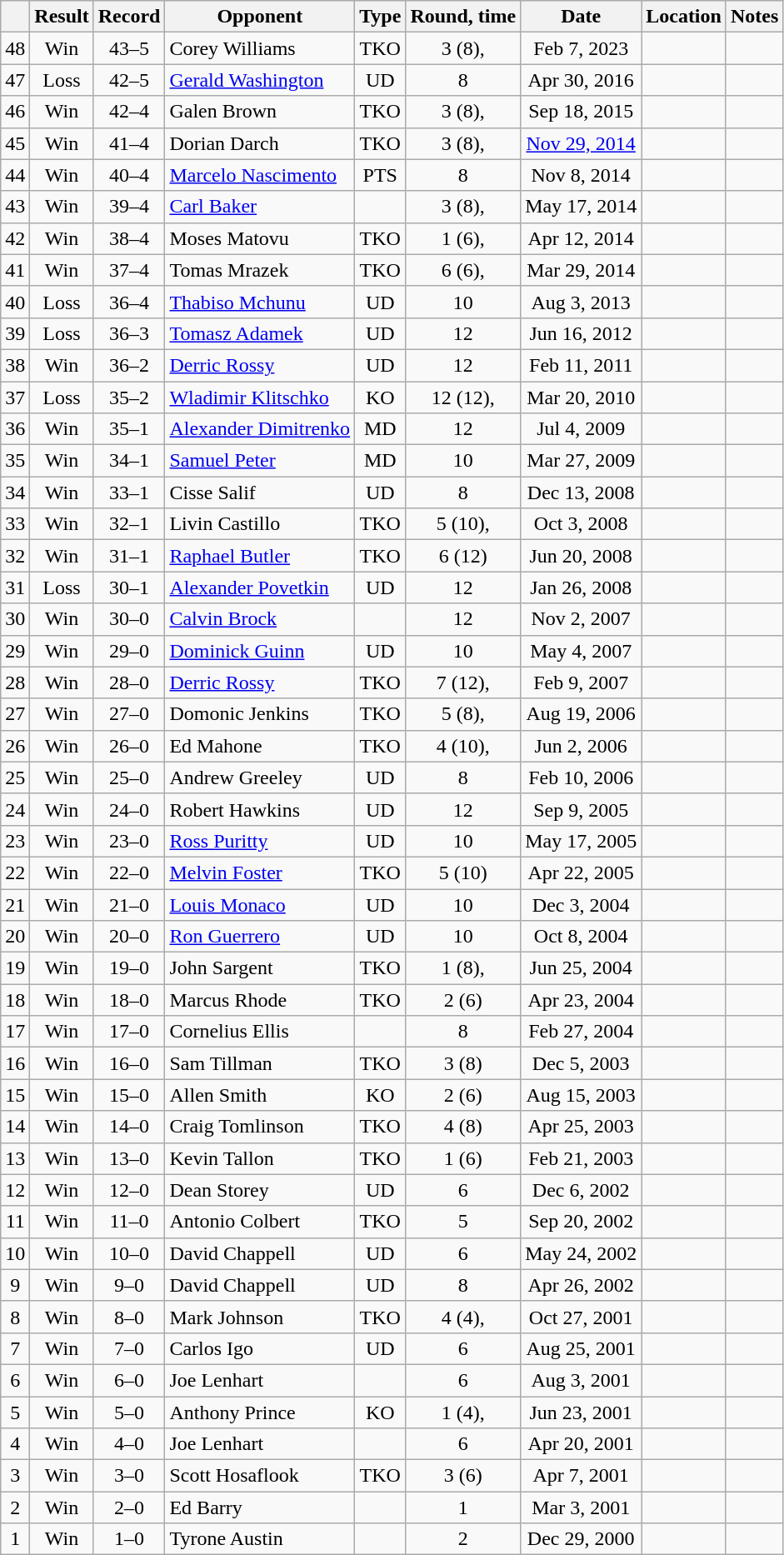<table class="wikitable" style="text-align:center">
<tr>
<th></th>
<th>Result</th>
<th>Record</th>
<th>Opponent</th>
<th>Type</th>
<th>Round, time</th>
<th>Date</th>
<th>Location</th>
<th>Notes</th>
</tr>
<tr>
<td>48</td>
<td>Win</td>
<td>43–5</td>
<td style="text-align:left;">Corey Williams</td>
<td>TKO</td>
<td>3 (8), </td>
<td>Feb 7, 2023</td>
<td style="text-align:left;"></td>
<td></td>
</tr>
<tr>
<td>47</td>
<td>Loss</td>
<td>42–5</td>
<td style="text-align:left;"><a href='#'>Gerald Washington</a></td>
<td>UD</td>
<td>8</td>
<td>Apr 30, 2016</td>
<td style="text-align:left;"></td>
<td></td>
</tr>
<tr>
<td>46</td>
<td>Win</td>
<td>42–4</td>
<td style="text-align:left;">Galen Brown</td>
<td>TKO</td>
<td>3 (8), </td>
<td>Sep 18, 2015</td>
<td style="text-align:left;"></td>
<td></td>
</tr>
<tr>
<td>45</td>
<td>Win</td>
<td>41–4</td>
<td style="text-align:left;">Dorian Darch</td>
<td>TKO</td>
<td>3 (8), </td>
<td><a href='#'>Nov 29, 2014</a></td>
<td style="text-align:left;"></td>
<td></td>
</tr>
<tr>
<td>44</td>
<td>Win</td>
<td>40–4</td>
<td style="text-align:left;"><a href='#'>Marcelo Nascimento</a></td>
<td>PTS</td>
<td>8</td>
<td>Nov 8, 2014</td>
<td style="text-align:left;"></td>
<td></td>
</tr>
<tr>
<td>43</td>
<td>Win</td>
<td>39–4</td>
<td style="text-align:left;"><a href='#'>Carl Baker</a></td>
<td></td>
<td>3 (8), </td>
<td>May 17, 2014</td>
<td style="text-align:left;"></td>
<td></td>
</tr>
<tr>
<td>42</td>
<td>Win</td>
<td>38–4</td>
<td style="text-align:left;">Moses Matovu</td>
<td>TKO</td>
<td>1 (6), </td>
<td>Apr 12, 2014</td>
<td style="text-align:left;"></td>
<td></td>
</tr>
<tr>
<td>41</td>
<td>Win</td>
<td>37–4</td>
<td style="text-align:left;">Tomas Mrazek</td>
<td>TKO</td>
<td>6 (6), </td>
<td>Mar 29, 2014</td>
<td style="text-align:left;"></td>
<td></td>
</tr>
<tr>
<td>40</td>
<td>Loss</td>
<td>36–4</td>
<td style="text-align:left;"><a href='#'>Thabiso Mchunu</a></td>
<td>UD</td>
<td>10</td>
<td>Aug 3, 2013</td>
<td style="text-align:left;"></td>
<td></td>
</tr>
<tr>
<td>39</td>
<td>Loss</td>
<td>36–3</td>
<td style="text-align:left;"><a href='#'>Tomasz Adamek</a></td>
<td>UD</td>
<td>12</td>
<td>Jun 16, 2012</td>
<td style="text-align:left;"></td>
<td style="text-align:left;"></td>
</tr>
<tr>
<td>38</td>
<td>Win</td>
<td>36–2</td>
<td style="text-align:left;"><a href='#'>Derric Rossy</a></td>
<td>UD</td>
<td>12</td>
<td>Feb 11, 2011</td>
<td style="text-align:left;"></td>
<td></td>
</tr>
<tr>
<td>37</td>
<td>Loss</td>
<td>35–2</td>
<td style="text-align:left;"><a href='#'>Wladimir Klitschko</a></td>
<td>KO</td>
<td>12 (12), </td>
<td>Mar 20, 2010</td>
<td style="text-align:left;"></td>
<td style="text-align:left;"></td>
</tr>
<tr>
<td>36</td>
<td>Win</td>
<td>35–1</td>
<td style="text-align:left;"><a href='#'>Alexander Dimitrenko</a></td>
<td>MD</td>
<td>12</td>
<td>Jul 4, 2009</td>
<td style="text-align:left;"></td>
<td></td>
</tr>
<tr>
<td>35</td>
<td>Win</td>
<td>34–1</td>
<td style="text-align:left;"><a href='#'>Samuel Peter</a></td>
<td>MD</td>
<td>10</td>
<td>Mar 27, 2009</td>
<td style="text-align:left;"></td>
<td></td>
</tr>
<tr>
<td>34</td>
<td>Win</td>
<td>33–1</td>
<td style="text-align:left;">Cisse Salif</td>
<td>UD</td>
<td>8</td>
<td>Dec 13, 2008</td>
<td style="text-align:left;"></td>
<td></td>
</tr>
<tr>
<td>33</td>
<td>Win</td>
<td>32–1</td>
<td style="text-align:left;">Livin Castillo</td>
<td>TKO</td>
<td>5 (10), </td>
<td>Oct 3, 2008</td>
<td style="text-align:left;"></td>
<td></td>
</tr>
<tr>
<td>32</td>
<td>Win</td>
<td>31–1</td>
<td style="text-align:left;"><a href='#'>Raphael Butler</a></td>
<td>TKO</td>
<td>6 (12)</td>
<td>Jun 20, 2008</td>
<td style="text-align:left;"></td>
<td style="text-align:left;"></td>
</tr>
<tr>
<td>31</td>
<td>Loss</td>
<td>30–1</td>
<td style="text-align:left;"><a href='#'>Alexander Povetkin</a></td>
<td>UD</td>
<td>12</td>
<td>Jan 26, 2008</td>
<td style="text-align:left;"></td>
<td></td>
</tr>
<tr>
<td>30</td>
<td>Win</td>
<td>30–0</td>
<td style="text-align:left;"><a href='#'>Calvin Brock</a></td>
<td></td>
<td>12</td>
<td>Nov 2, 2007</td>
<td style="text-align:left;"></td>
<td></td>
</tr>
<tr>
<td>29</td>
<td>Win</td>
<td>29–0</td>
<td style="text-align:left;"><a href='#'>Dominick Guinn</a></td>
<td>UD</td>
<td>10</td>
<td>May 4, 2007</td>
<td style="text-align:left;"></td>
<td></td>
</tr>
<tr>
<td>28</td>
<td>Win</td>
<td>28–0</td>
<td style="text-align:left;"><a href='#'>Derric Rossy</a></td>
<td>TKO</td>
<td>7 (12), </td>
<td>Feb 9, 2007</td>
<td style="text-align:left;"></td>
<td style="text-align:left;"></td>
</tr>
<tr>
<td>27</td>
<td>Win</td>
<td>27–0</td>
<td style="text-align:left;">Domonic Jenkins</td>
<td>TKO</td>
<td>5 (8), </td>
<td>Aug 19, 2006</td>
<td style="text-align:left;"></td>
<td></td>
</tr>
<tr>
<td>26</td>
<td>Win</td>
<td>26–0</td>
<td style="text-align:left;">Ed Mahone</td>
<td>TKO</td>
<td>4 (10), </td>
<td>Jun 2, 2006</td>
<td style="text-align:left;"></td>
<td></td>
</tr>
<tr>
<td>25</td>
<td>Win</td>
<td>25–0</td>
<td style="text-align:left;">Andrew Greeley</td>
<td>UD</td>
<td>8</td>
<td>Feb 10, 2006</td>
<td style="text-align:left;"></td>
<td></td>
</tr>
<tr>
<td>24</td>
<td>Win</td>
<td>24–0</td>
<td style="text-align:left;">Robert Hawkins</td>
<td>UD</td>
<td>12</td>
<td>Sep 9, 2005</td>
<td style="text-align:left;"></td>
<td style="text-align:left;"></td>
</tr>
<tr>
<td>23</td>
<td>Win</td>
<td>23–0</td>
<td style="text-align:left;"><a href='#'>Ross Puritty</a></td>
<td>UD</td>
<td>10</td>
<td>May 17, 2005</td>
<td style="text-align:left;"></td>
<td></td>
</tr>
<tr>
<td>22</td>
<td>Win</td>
<td>22–0</td>
<td style="text-align:left;"><a href='#'>Melvin Foster</a></td>
<td>TKO</td>
<td>5 (10)</td>
<td>Apr 22, 2005</td>
<td style="text-align:left;"></td>
<td></td>
</tr>
<tr>
<td>21</td>
<td>Win</td>
<td>21–0</td>
<td style="text-align:left;"><a href='#'>Louis Monaco</a></td>
<td>UD</td>
<td>10</td>
<td>Dec 3, 2004</td>
<td style="text-align:left;"></td>
<td></td>
</tr>
<tr>
<td>20</td>
<td>Win</td>
<td>20–0</td>
<td style="text-align:left;"><a href='#'>Ron Guerrero</a></td>
<td>UD</td>
<td>10</td>
<td>Oct 8, 2004</td>
<td style="text-align:left;"></td>
<td></td>
</tr>
<tr>
<td>19</td>
<td>Win</td>
<td>19–0</td>
<td style="text-align:left;">John Sargent</td>
<td>TKO</td>
<td>1 (8), </td>
<td>Jun 25, 2004</td>
<td style="text-align:left;"></td>
<td></td>
</tr>
<tr>
<td>18</td>
<td>Win</td>
<td>18–0</td>
<td style="text-align:left;">Marcus Rhode</td>
<td>TKO</td>
<td>2 (6)</td>
<td>Apr 23, 2004</td>
<td style="text-align:left;"></td>
<td></td>
</tr>
<tr>
<td>17</td>
<td>Win</td>
<td>17–0</td>
<td style="text-align:left;">Cornelius Ellis</td>
<td></td>
<td>8</td>
<td>Feb 27, 2004</td>
<td style="text-align:left;"></td>
<td></td>
</tr>
<tr>
<td>16</td>
<td>Win</td>
<td>16–0</td>
<td style="text-align:left;">Sam Tillman</td>
<td>TKO</td>
<td>3 (8)</td>
<td>Dec 5, 2003</td>
<td style="text-align:left;"></td>
<td></td>
</tr>
<tr>
<td>15</td>
<td>Win</td>
<td>15–0</td>
<td style="text-align:left;">Allen Smith</td>
<td>KO</td>
<td>2 (6)</td>
<td>Aug 15, 2003</td>
<td style="text-align:left;"></td>
<td></td>
</tr>
<tr>
<td>14</td>
<td>Win</td>
<td>14–0</td>
<td style="text-align:left;">Craig Tomlinson</td>
<td>TKO</td>
<td>4 (8)</td>
<td>Apr 25, 2003</td>
<td style="text-align:left;"></td>
<td></td>
</tr>
<tr>
<td>13</td>
<td>Win</td>
<td>13–0</td>
<td style="text-align:left;">Kevin Tallon</td>
<td>TKO</td>
<td>1 (6)</td>
<td>Feb 21, 2003</td>
<td style="text-align:left;"></td>
<td></td>
</tr>
<tr>
<td>12</td>
<td>Win</td>
<td>12–0</td>
<td style="text-align:left;">Dean Storey</td>
<td>UD</td>
<td>6</td>
<td>Dec 6, 2002</td>
<td style="text-align:left;"></td>
<td></td>
</tr>
<tr>
<td>11</td>
<td>Win</td>
<td>11–0</td>
<td style="text-align:left;">Antonio Colbert</td>
<td>TKO</td>
<td>5</td>
<td>Sep 20, 2002</td>
<td style="text-align:left;"></td>
<td></td>
</tr>
<tr>
<td>10</td>
<td>Win</td>
<td>10–0</td>
<td style="text-align:left;">David Chappell</td>
<td>UD</td>
<td>6</td>
<td>May 24, 2002</td>
<td style="text-align:left;"></td>
<td></td>
</tr>
<tr>
<td>9</td>
<td>Win</td>
<td>9–0</td>
<td style="text-align:left;">David Chappell</td>
<td>UD</td>
<td>8</td>
<td>Apr 26, 2002</td>
<td style="text-align:left;"></td>
<td></td>
</tr>
<tr>
<td>8</td>
<td>Win</td>
<td>8–0</td>
<td style="text-align:left;">Mark Johnson</td>
<td>TKO</td>
<td>4 (4), </td>
<td>Oct 27, 2001</td>
<td style="text-align:left;"></td>
<td></td>
</tr>
<tr>
<td>7</td>
<td>Win</td>
<td>7–0</td>
<td style="text-align:left;">Carlos Igo</td>
<td>UD</td>
<td>6</td>
<td>Aug 25, 2001</td>
<td style="text-align:left;"></td>
<td></td>
</tr>
<tr>
<td>6</td>
<td>Win</td>
<td>6–0</td>
<td style="text-align:left;">Joe Lenhart</td>
<td></td>
<td>6</td>
<td>Aug 3, 2001</td>
<td style="text-align:left;"></td>
<td></td>
</tr>
<tr>
<td>5</td>
<td>Win</td>
<td>5–0</td>
<td style="text-align:left;">Anthony Prince</td>
<td>KO</td>
<td>1 (4), </td>
<td>Jun 23, 2001</td>
<td style="text-align:left;"></td>
<td></td>
</tr>
<tr>
<td>4</td>
<td>Win</td>
<td>4–0</td>
<td style="text-align:left;">Joe Lenhart</td>
<td></td>
<td>6</td>
<td>Apr 20, 2001</td>
<td style="text-align:left;"></td>
<td></td>
</tr>
<tr>
<td>3</td>
<td>Win</td>
<td>3–0</td>
<td style="text-align:left;">Scott Hosaflook</td>
<td>TKO</td>
<td>3 (6)</td>
<td>Apr 7, 2001</td>
<td style="text-align:left;"></td>
<td></td>
</tr>
<tr>
<td>2</td>
<td>Win</td>
<td>2–0</td>
<td style="text-align:left;">Ed Barry</td>
<td></td>
<td>1</td>
<td>Mar 3, 2001</td>
<td style="text-align:left;"></td>
<td></td>
</tr>
<tr>
<td>1</td>
<td>Win</td>
<td>1–0</td>
<td style="text-align:left;">Tyrone Austin</td>
<td></td>
<td>2</td>
<td>Dec 29, 2000</td>
<td style="text-align:left;"></td>
<td></td>
</tr>
</table>
